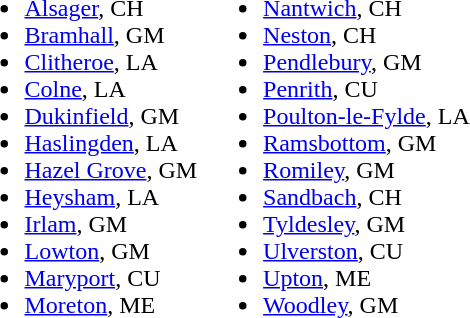<table>
<tr>
<td><br><ul><li><a href='#'>Alsager</a>, CH</li><li><a href='#'>Bramhall</a>, GM</li><li><a href='#'>Clitheroe</a>, LA</li><li><a href='#'>Colne</a>, LA</li><li><a href='#'>Dukinfield</a>, GM</li><li><a href='#'>Haslingden</a>, LA</li><li><a href='#'>Hazel Grove</a>, GM</li><li><a href='#'>Heysham</a>, LA</li><li><a href='#'>Irlam</a>, GM</li><li><a href='#'>Lowton</a>, GM</li><li><a href='#'>Maryport</a>, CU</li><li><a href='#'>Moreton</a>, ME</li></ul></td>
<td><br><ul><li><a href='#'>Nantwich</a>, CH</li><li><a href='#'>Neston</a>, CH</li><li><a href='#'>Pendlebury</a>, GM</li><li><a href='#'>Penrith</a>, CU</li><li><a href='#'>Poulton-le-Fylde</a>, LA</li><li><a href='#'>Ramsbottom</a>, GM</li><li><a href='#'>Romiley</a>, GM</li><li><a href='#'>Sandbach</a>, CH</li><li><a href='#'>Tyldesley</a>, GM</li><li><a href='#'>Ulverston</a>, CU</li><li><a href='#'>Upton</a>, ME</li><li><a href='#'>Woodley</a>, GM</li></ul></td>
</tr>
</table>
